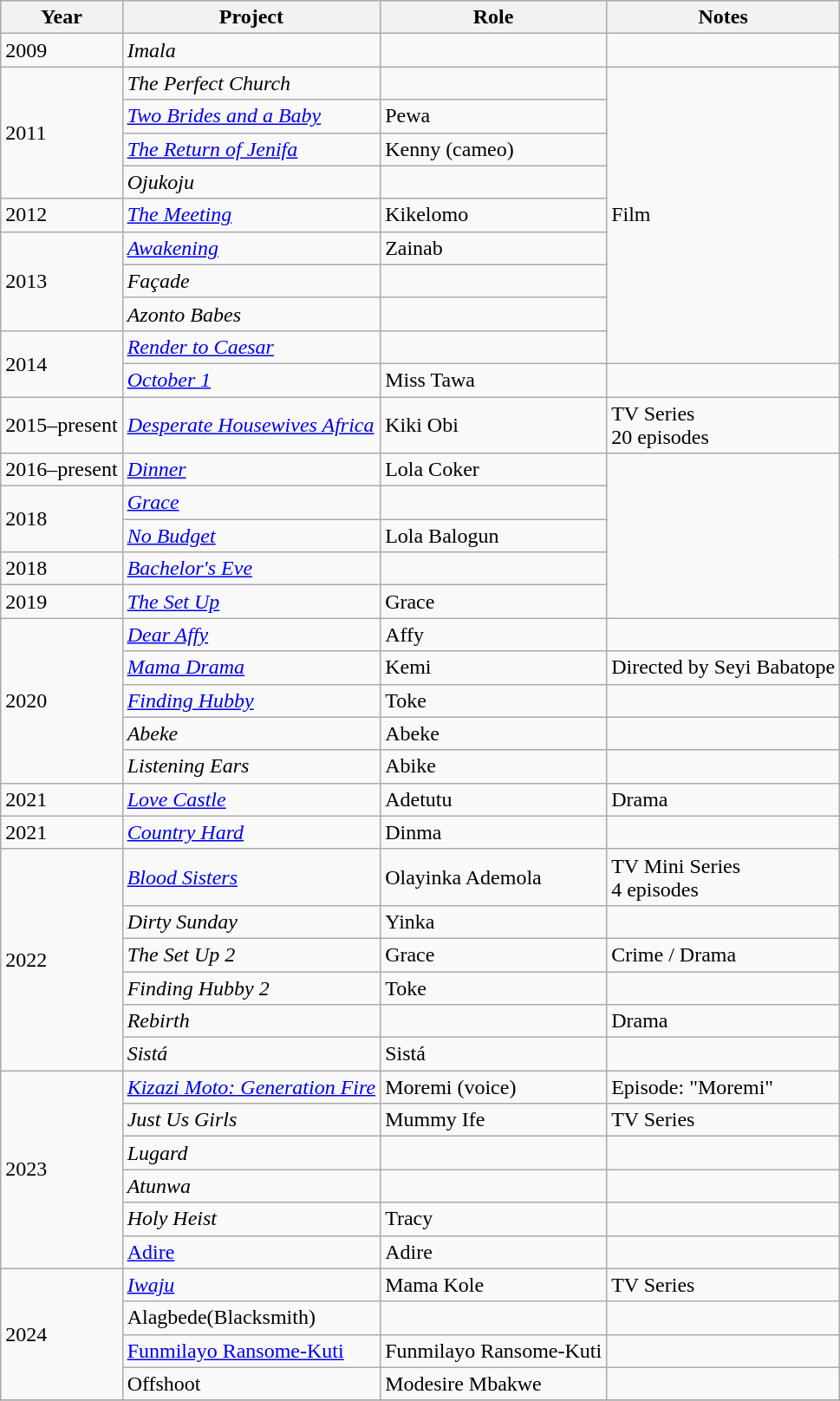<table class="wikitable sortable">
<tr>
<th>Year</th>
<th>Project</th>
<th>Role</th>
<th>Notes</th>
</tr>
<tr>
<td>2009</td>
<td><em>Imala</em></td>
<td></td>
<td></td>
</tr>
<tr>
<td rowspan=4>2011</td>
<td><em>The Perfect Church</em></td>
<td></td>
<td rowspan=9>Film</td>
</tr>
<tr>
<td><em><a href='#'>Two Brides and a Baby</a></em></td>
<td>Pewa</td>
</tr>
<tr>
<td><em><a href='#'>The Return of Jenifa</a></em></td>
<td>Kenny (cameo)</td>
</tr>
<tr>
<td><em>Ojukoju</em></td>
<td></td>
</tr>
<tr>
<td>2012</td>
<td><em><a href='#'>The Meeting</a></em></td>
<td>Kikelomo</td>
</tr>
<tr>
<td rowspan=3>2013</td>
<td><em><a href='#'>Awakening</a></em></td>
<td>Zainab</td>
</tr>
<tr>
<td><em>Façade</em></td>
<td></td>
</tr>
<tr>
<td><em>Azonto Babes</em></td>
<td></td>
</tr>
<tr>
<td rowspan=2>2014</td>
<td><em><a href='#'>Render to Caesar</a></em></td>
<td></td>
</tr>
<tr>
<td><em><a href='#'>October 1</a></em></td>
<td>Miss Tawa</td>
</tr>
<tr>
<td>2015–present</td>
<td><em><a href='#'>Desperate Housewives Africa</a></em></td>
<td>Kiki Obi</td>
<td>TV Series<br>20 episodes</td>
</tr>
<tr>
<td>2016–present</td>
<td><em><a href='#'>Dinner</a></em></td>
<td>Lola Coker</td>
</tr>
<tr>
<td rowspan=2>2018</td>
<td><em><a href='#'>Grace</a></em></td>
<td></td>
</tr>
<tr>
<td><em><a href='#'>No Budget</a></em></td>
<td>Lola Balogun</td>
</tr>
<tr>
<td>2018</td>
<td><em><a href='#'>Bachelor's Eve</a></em></td>
<td></td>
</tr>
<tr>
<td>2019</td>
<td><em><a href='#'>The Set Up</a></em></td>
<td>Grace</td>
</tr>
<tr>
<td rowspan="5">2020</td>
<td><em><a href='#'>Dear Affy</a></em></td>
<td>Affy</td>
<td></td>
</tr>
<tr>
<td><a href='#'><em>Mama Drama</em></a></td>
<td>Kemi</td>
<td>Directed by Seyi Babatope</td>
</tr>
<tr>
<td><em><a href='#'>Finding Hubby</a></em></td>
<td>Toke</td>
<td></td>
</tr>
<tr>
<td><em>Abeke</em></td>
<td>Abeke</td>
<td></td>
</tr>
<tr>
<td><em>Listening Ears</em></td>
<td>Abike</td>
</tr>
<tr>
<td>2021</td>
<td><em><a href='#'>Love Castle</a></em></td>
<td>Adetutu</td>
<td>Drama</td>
</tr>
<tr>
<td>2021</td>
<td><em><a href='#'>Country Hard</a></em></td>
<td>Dinma</td>
<td></td>
</tr>
<tr>
<td rowspan=6>2022</td>
<td><em><a href='#'>Blood Sisters</a></em></td>
<td>Olayinka Ademola</td>
<td>TV Mini Series<br>4 episodes</td>
</tr>
<tr>
<td><em>Dirty Sunday</em></td>
<td>Yinka</td>
<td></td>
</tr>
<tr>
<td><em>The Set Up 2</em></td>
<td>Grace</td>
<td>Crime / Drama</td>
</tr>
<tr>
<td><em>Finding Hubby 2</em></td>
<td>Toke</td>
<td></td>
</tr>
<tr>
<td><em>Rebirth</em></td>
<td></td>
<td>Drama</td>
</tr>
<tr>
<td><em>Sistá</em></td>
<td>Sistá</td>
<td></td>
</tr>
<tr>
<td rowspan=6>2023</td>
<td><em><a href='#'>Kizazi Moto: Generation Fire</a></em></td>
<td>Moremi (voice)</td>
<td>Episode: "Moremi"</td>
</tr>
<tr>
<td><em>Just Us Girls</em></td>
<td>Mummy Ife</td>
<td>TV Series</td>
</tr>
<tr>
<td><em>Lugard</em></td>
<td></td>
<td></td>
</tr>
<tr>
<td><em>Atunwa</em></td>
<td></td>
<td></td>
</tr>
<tr>
<td><em>Holy Heist</em></td>
<td>Tracy</td>
<td></td>
</tr>
<tr>
<td><a href='#'>Adire</a></td>
<td>Adire</td>
<td></td>
</tr>
<tr>
<td rowspan=4>2024</td>
<td><em><a href='#'>Iwaju</a></em></td>
<td>Mama Kole</td>
<td>TV Series</td>
</tr>
<tr>
<td>Alagbede(Blacksmith)<em></td>
<td></td>
<td></td>
</tr>
<tr>
<td></em><a href='#'>Funmilayo Ransome-Kuti</a><em></td>
<td>Funmilayo Ransome-Kuti</td>
<td></td>
</tr>
<tr>
<td></em>Offshoot<em></td>
<td>Modesire Mbakwe</td>
<td></td>
</tr>
<tr>
</tr>
</table>
